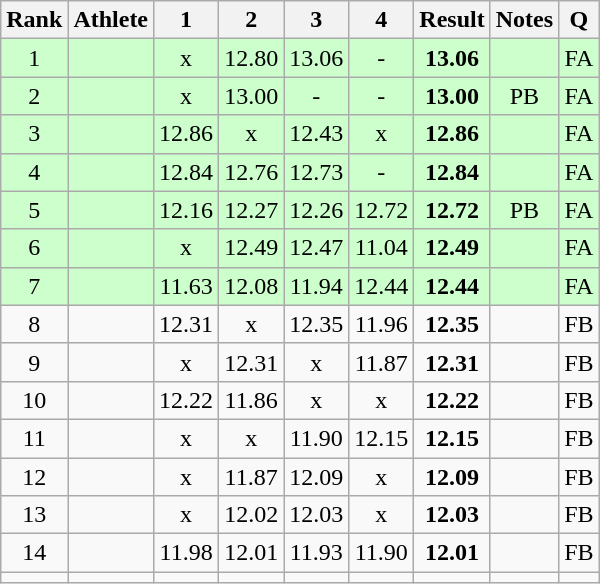<table class="wikitable sortable" style="text-align:center">
<tr>
<th>Rank</th>
<th>Athlete</th>
<th>1</th>
<th>2</th>
<th>3</th>
<th>4</th>
<th>Result</th>
<th>Notes</th>
<th>Q</th>
</tr>
<tr bgcolor=ccffcc>
<td>1</td>
<td align=left></td>
<td>x</td>
<td>12.80</td>
<td>13.06</td>
<td>-</td>
<td><strong>13.06</strong></td>
<td></td>
<td>FA</td>
</tr>
<tr bgcolor=ccffcc>
<td>2</td>
<td align=left></td>
<td>x</td>
<td>13.00</td>
<td>-</td>
<td>-</td>
<td><strong>13.00</strong></td>
<td>PB</td>
<td>FA</td>
</tr>
<tr bgcolor=ccffcc>
<td>3</td>
<td align=left></td>
<td>12.86</td>
<td>x</td>
<td>12.43</td>
<td>x</td>
<td><strong>12.86</strong></td>
<td></td>
<td>FA</td>
</tr>
<tr bgcolor=ccffcc>
<td>4</td>
<td align=left></td>
<td>12.84</td>
<td>12.76</td>
<td>12.73</td>
<td>-</td>
<td><strong>12.84</strong></td>
<td></td>
<td>FA</td>
</tr>
<tr bgcolor=ccffcc>
<td>5</td>
<td align=left></td>
<td>12.16</td>
<td>12.27</td>
<td>12.26</td>
<td>12.72</td>
<td><strong>12.72</strong></td>
<td>PB</td>
<td>FA</td>
</tr>
<tr bgcolor=ccffcc>
<td>6</td>
<td align=left></td>
<td>x</td>
<td>12.49</td>
<td>12.47</td>
<td>11.04</td>
<td><strong>12.49</strong></td>
<td></td>
<td>FA</td>
</tr>
<tr bgcolor=ccffcc>
<td>7</td>
<td align=left></td>
<td>11.63</td>
<td>12.08</td>
<td>11.94</td>
<td>12.44</td>
<td><strong>12.44</strong></td>
<td></td>
<td>FA</td>
</tr>
<tr>
<td>8</td>
<td align=left></td>
<td>12.31</td>
<td>x</td>
<td>12.35</td>
<td>11.96</td>
<td><strong>12.35</strong></td>
<td></td>
<td>FB</td>
</tr>
<tr>
<td>9</td>
<td align=left></td>
<td>x</td>
<td>12.31</td>
<td>x</td>
<td>11.87</td>
<td><strong>12.31</strong></td>
<td></td>
<td>FB</td>
</tr>
<tr>
<td>10</td>
<td align=left></td>
<td>12.22</td>
<td>11.86</td>
<td>x</td>
<td>x</td>
<td><strong>12.22</strong></td>
<td></td>
<td>FB</td>
</tr>
<tr>
<td>11</td>
<td align=left></td>
<td>x</td>
<td>x</td>
<td>11.90</td>
<td>12.15</td>
<td><strong>12.15</strong></td>
<td></td>
<td>FB</td>
</tr>
<tr>
<td>12</td>
<td align=left></td>
<td>x</td>
<td>11.87</td>
<td>12.09</td>
<td>x</td>
<td><strong>12.09</strong></td>
<td></td>
<td>FB</td>
</tr>
<tr>
<td>13</td>
<td align=left></td>
<td>x</td>
<td>12.02</td>
<td>12.03</td>
<td>x</td>
<td><strong>12.03</strong></td>
<td></td>
<td>FB</td>
</tr>
<tr>
<td>14</td>
<td align=left></td>
<td>11.98</td>
<td>12.01</td>
<td>11.93</td>
<td>11.90</td>
<td><strong>12.01</strong></td>
<td></td>
<td>FB</td>
</tr>
<tr>
<td></td>
<td align=left></td>
<td></td>
<td></td>
<td></td>
<td></td>
<td></td>
<td></td>
<td></td>
</tr>
</table>
